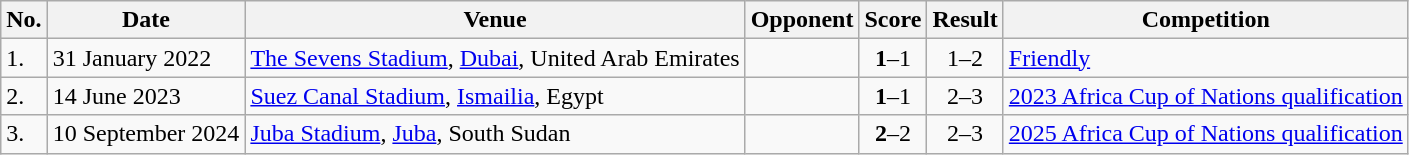<table class="wikitable" style="font-size:100%;">
<tr>
<th>No.</th>
<th>Date</th>
<th>Venue</th>
<th>Opponent</th>
<th>Score</th>
<th>Result</th>
<th>Competition</th>
</tr>
<tr>
<td>1.</td>
<td>31 January 2022</td>
<td><a href='#'>The Sevens Stadium</a>, <a href='#'>Dubai</a>, United Arab Emirates</td>
<td></td>
<td align=center><strong>1</strong>–1</td>
<td align=center>1–2</td>
<td><a href='#'>Friendly</a></td>
</tr>
<tr>
<td>2.</td>
<td>14 June 2023</td>
<td><a href='#'>Suez Canal Stadium</a>, <a href='#'>Ismailia</a>, Egypt</td>
<td></td>
<td align=center><strong>1</strong>–1</td>
<td align=center>2–3</td>
<td><a href='#'>2023 Africa Cup of Nations qualification</a></td>
</tr>
<tr>
<td>3.</td>
<td>10 September 2024</td>
<td><a href='#'>Juba Stadium</a>, <a href='#'>Juba</a>, South Sudan</td>
<td></td>
<td align=center><strong>2</strong>–2</td>
<td align=center>2–3</td>
<td><a href='#'>2025 Africa Cup of Nations qualification</a></td>
</tr>
</table>
